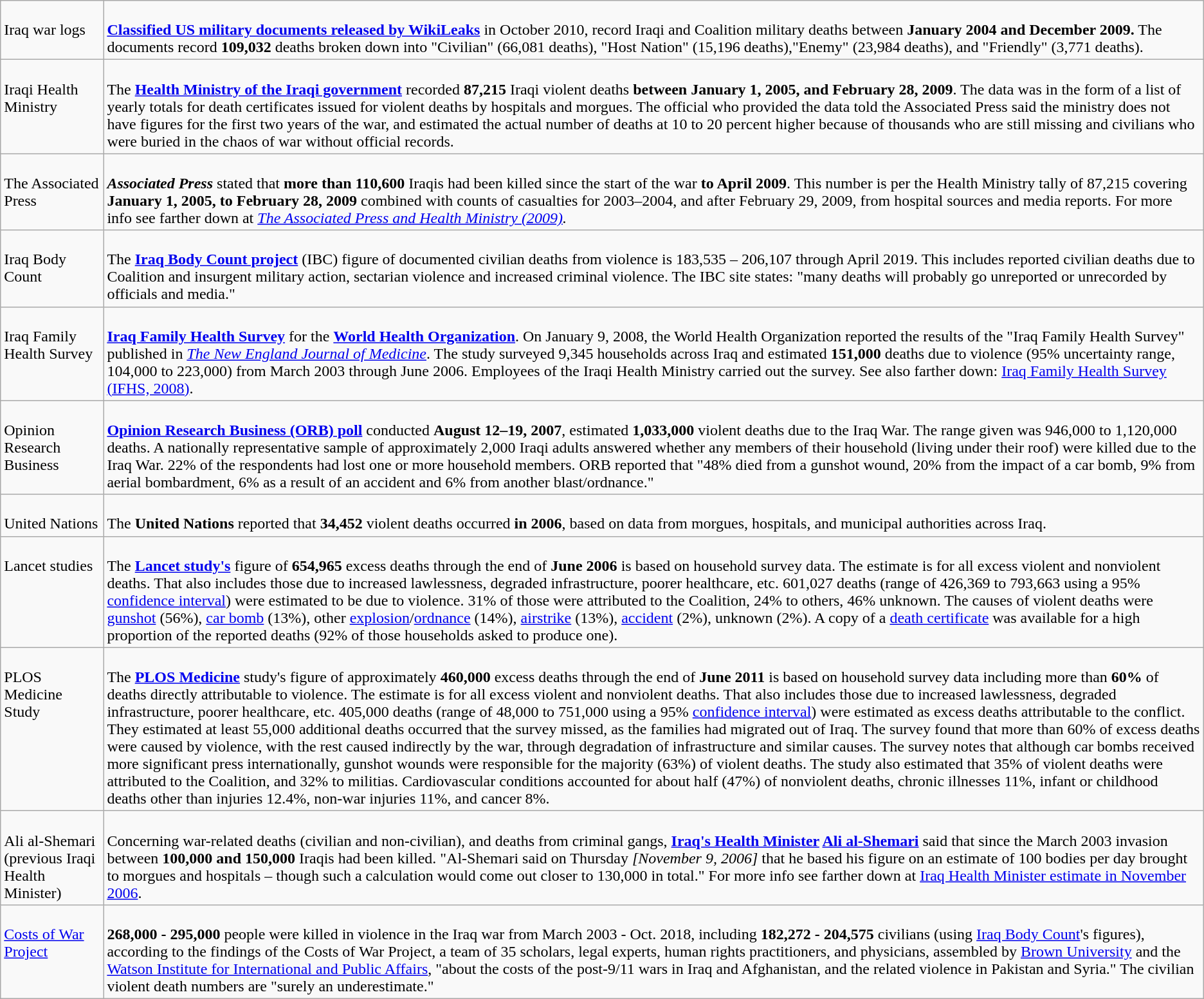<table class="wikitable">
<tr valign=top>
<td><br>Iraq war logs</td>
<td><br><strong><a href='#'>Classified US military documents released by WikiLeaks</a></strong> in October 2010, record Iraqi and Coalition military deaths between <strong>January 2004 and December 2009.</strong> The documents record <strong>109,032</strong> deaths broken down into "Civilian" (66,081 deaths), "Host Nation" (15,196 deaths),"Enemy" (23,984 deaths), and "Friendly" (3,771 deaths).</td>
</tr>
<tr valign=top>
<td><br>Iraqi Health Ministry</td>
<td><br>The <strong><a href='#'>Health Ministry of the Iraqi government</a></strong> recorded <strong>87,215</strong> Iraqi violent deaths <strong>between January 1, 2005, and February 28, 2009</strong>. The data was in the form of a list of yearly totals for death certificates issued for violent deaths by hospitals and morgues. The official who provided the data told the Associated Press said the ministry does not have figures for the first two years of the war, and estimated the actual number of deaths at 10 to 20 percent higher because of thousands who are still missing and civilians who were buried in the chaos of war without official records.</td>
</tr>
<tr valign=top>
<td><br>The Associated Press</td>
<td><br><strong><em>Associated Press</em></strong> stated that <strong>more than 110,600</strong> Iraqis had been killed since the start of the war <strong>to April 2009</strong>. This number is per the Health Ministry tally of 87,215 covering <strong>January 1, 2005, to February 28, 2009</strong> combined with counts of casualties for 2003–2004, and after February 29, 2009, from hospital sources and media reports. For more info see farther down at <em><a href='#'>The Associated Press and Health Ministry (2009)</a>.</em></td>
</tr>
<tr valign=top>
<td><br>Iraq Body Count</td>
<td><br>The <strong><a href='#'>Iraq Body Count project</a></strong> (IBC) figure of documented civilian deaths from violence is 183,535 – 206,107 through April 2019.  This includes reported civilian deaths due to Coalition and insurgent military action, sectarian violence and increased criminal violence. The IBC site states: "many deaths will probably go unreported or unrecorded by officials and media."</td>
</tr>
<tr valign=top>
<td><br>Iraq Family Health Survey</td>
<td><br><strong><a href='#'>Iraq Family Health Survey</a></strong> for the <strong><a href='#'>World Health Organization</a></strong>. On January 9, 2008, the World Health Organization reported the results of the "Iraq Family Health Survey" published in <em><a href='#'>The New England Journal of Medicine</a></em>. The study surveyed 9,345 households across Iraq and estimated <strong>151,000</strong> deaths due to violence (95% uncertainty range, 104,000 to 223,000) from March 2003 through June 2006. Employees of the Iraqi Health Ministry carried out the survey. See also farther down: <a href='#'>Iraq Family Health Survey (IFHS, 2008)</a>.</td>
</tr>
<tr valign=top>
<td><br>Opinion Research Business</td>
<td><br><strong><a href='#'>Opinion Research Business (ORB) poll</a></strong> conducted <strong>August 12–19, 2007</strong>, estimated <strong>1,033,000</strong> violent deaths due to the Iraq War. The range given was 946,000 to 1,120,000 deaths. A nationally representative sample of approximately 2,000 Iraqi adults answered whether any members of their household (living under their roof) were killed due to the Iraq War. 22% of the respondents had lost one or more household members. ORB reported that "48% died from a gunshot wound, 20% from the impact of a car bomb, 9% from aerial bombardment, 6% as a result of an accident and 6% from another blast/ordnance."</td>
</tr>
<tr valign=top>
<td><br>United Nations</td>
<td><br>The <strong>United Nations</strong> reported that <strong>34,452</strong> violent deaths occurred <strong>in 2006</strong>, based on data from morgues, hospitals, and municipal authorities across Iraq.</td>
</tr>
<tr valign=top>
<td><br>Lancet studies</td>
<td><br>The <strong><a href='#'>Lancet study's</a></strong> figure of <strong>654,965</strong> excess deaths through the end of <strong>June 2006</strong> is based on household survey data. The estimate is for all excess violent and nonviolent deaths. That also includes those due to increased lawlessness, degraded infrastructure, poorer healthcare, etc. 601,027 deaths (range of 426,369 to 793,663 using a 95% <a href='#'>confidence interval</a>) were estimated to be due to violence. 31% of those were attributed to the Coalition, 24% to others, 46% unknown. The causes of violent deaths were <a href='#'>gunshot</a> (56%), <a href='#'>car bomb</a> (13%), other <a href='#'>explosion</a>/<a href='#'>ordnance</a> (14%), <a href='#'>airstrike</a> (13%), <a href='#'>accident</a> (2%), unknown (2%). A copy of a <a href='#'>death certificate</a> was available for a high proportion of the reported deaths (92% of those households asked to produce one).</td>
</tr>
<tr valign=top>
<td><br>PLOS Medicine Study</td>
<td><br>The <strong><a href='#'>PLOS Medicine</a></strong> study's figure of approximately <strong>460,000</strong> excess deaths through the end of <strong>June 2011</strong> is based on household survey data including more than <strong>60%</strong> of deaths directly attributable to violence. The estimate is for all excess violent and nonviolent deaths. That also includes those due to increased lawlessness, degraded infrastructure, poorer healthcare, etc. 405,000 deaths (range of 48,000 to 751,000 using a 95% <a href='#'>confidence interval</a>) were estimated as excess deaths attributable to the conflict. They estimated at least 55,000 additional deaths occurred that the survey missed, as the families had migrated out of Iraq. The survey found that more than 60% of excess deaths were caused by violence, with the rest caused indirectly by the war, through degradation of infrastructure and similar causes. The survey notes that although car bombs received more significant press internationally, gunshot wounds were responsible for the majority (63%) of violent deaths. The study also estimated that 35% of violent deaths were attributed to the Coalition, and 32% to militias. Cardiovascular conditions accounted for about half (47%) of nonviolent deaths, chronic illnesses 11%, infant or childhood deaths other than injuries 12.4%, non-war injuries 11%, and cancer 8%.</td>
</tr>
<tr valign=top>
<td><br>Ali al-Shemari (previous Iraqi Health Minister)</td>
<td><br>Concerning war-related deaths (civilian and non-civilian), and deaths from criminal gangs, <strong><a href='#'>Iraq's Health Minister</a> <a href='#'>Ali al-Shemari</a></strong> said that since the March 2003 invasion between <strong>100,000 and 150,000</strong> Iraqis had been killed. "Al-Shemari said on Thursday <em>[November 9, 2006]</em> that he based his figure on an estimate of 100 bodies per day brought to morgues and hospitals – though such a calculation would come out closer to 130,000 in total." For more info see farther down at <a href='#'>Iraq Health Minister estimate in November 2006</a>.</td>
</tr>
<tr valign=top>
<td><br><a href='#'>Costs of War Project</a></td>
<td><br><strong>268,000 - 295,000</strong> people were killed in violence in the Iraq war from March 2003 - Oct. 2018, including <strong>182,272 - 204,575</strong> civilians (using <a href='#'>Iraq Body Count</a>'s figures), according to the findings of the Costs of War Project, a team of 35 scholars, legal experts, human rights practitioners, and physicians, assembled by <a href='#'>Brown University</a> and the <a href='#'>Watson Institute for International and Public Affairs</a>, "about the costs of the post-9/11 wars in Iraq and Afghanistan, and the related violence in Pakistan and Syria." The civilian violent death numbers are "surely an underestimate."</td>
</tr>
</table>
